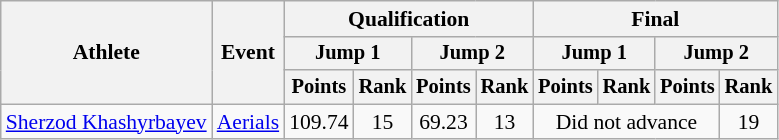<table class=wikitable style=font-size:90%;text-align:center>
<tr>
<th rowspan=3>Athlete</th>
<th rowspan=3>Event</th>
<th colspan=4>Qualification</th>
<th colspan=6>Final</th>
</tr>
<tr style=font-size:95%>
<th colspan=2>Jump 1</th>
<th colspan=2>Jump 2</th>
<th colspan=2>Jump 1</th>
<th colspan=2>Jump 2</th>
</tr>
<tr style=font-size:95%>
<th>Points</th>
<th>Rank</th>
<th>Points</th>
<th>Rank</th>
<th>Points</th>
<th>Rank</th>
<th>Points</th>
<th>Rank</th>
</tr>
<tr>
<td align=left><a href='#'>Sherzod Khashyrbayev</a></td>
<td align=left><a href='#'>Aerials</a></td>
<td>109.74</td>
<td>15</td>
<td>69.23</td>
<td>13</td>
<td colspan=3>Did not advance</td>
<td>19</td>
</tr>
</table>
